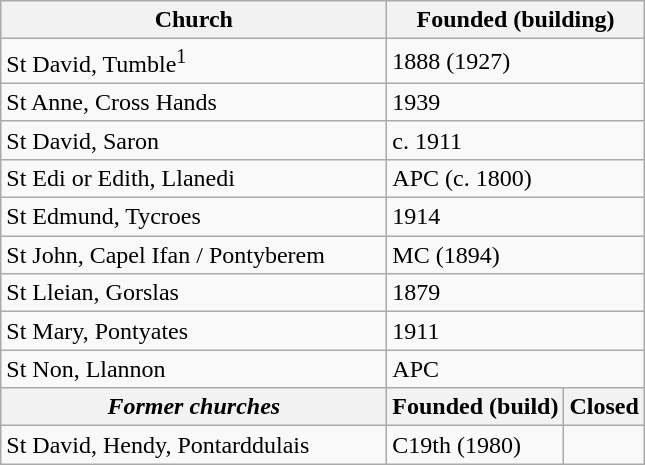<table class="wikitable">
<tr>
<th width="250">Church</th>
<th colspan="2" width="125">Founded (building)</th>
</tr>
<tr>
<td>St David, Tumble<sup>1</sup></td>
<td colspan="2">1888 (1927)</td>
</tr>
<tr>
<td>St Anne, Cross Hands</td>
<td colspan="2">1939</td>
</tr>
<tr>
<td>St David, Saron</td>
<td colspan="2">c. 1911</td>
</tr>
<tr>
<td>St Edi or Edith, Llanedi</td>
<td colspan="2">APC (c. 1800)</td>
</tr>
<tr>
<td>St Edmund, Tycroes</td>
<td colspan="2">1914</td>
</tr>
<tr>
<td>St John, Capel Ifan / Pontyberem</td>
<td colspan="2">MC (1894)</td>
</tr>
<tr>
<td>St Lleian, Gorslas</td>
<td colspan="2">1879</td>
</tr>
<tr>
<td>St Mary, Pontyates</td>
<td colspan="2">1911</td>
</tr>
<tr>
<td>St Non, Llannon</td>
<td colspan="2">APC</td>
</tr>
<tr>
<th><em>Former churches</em></th>
<th>Founded (build)</th>
<th>Closed</th>
</tr>
<tr>
<td>St David, Hendy, Pontarddulais</td>
<td>C19th (1980)</td>
<td></td>
</tr>
</table>
